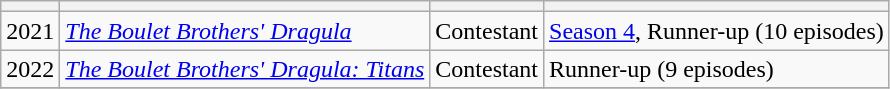<table class="wikitable sortable">
<tr>
<th></th>
<th></th>
<th></th>
<th></th>
</tr>
<tr>
<td>2021</td>
<td><em><a href='#'>The Boulet Brothers' Dragula</a></em></td>
<td>Contestant</td>
<td><a href='#'>Season 4</a>, Runner-up (10 episodes)</td>
</tr>
<tr>
<td>2022</td>
<td><em><a href='#'>The Boulet Brothers' Dragula: Titans</a></em></td>
<td>Contestant</td>
<td>Runner-up (9 episodes)</td>
</tr>
<tr>
</tr>
</table>
